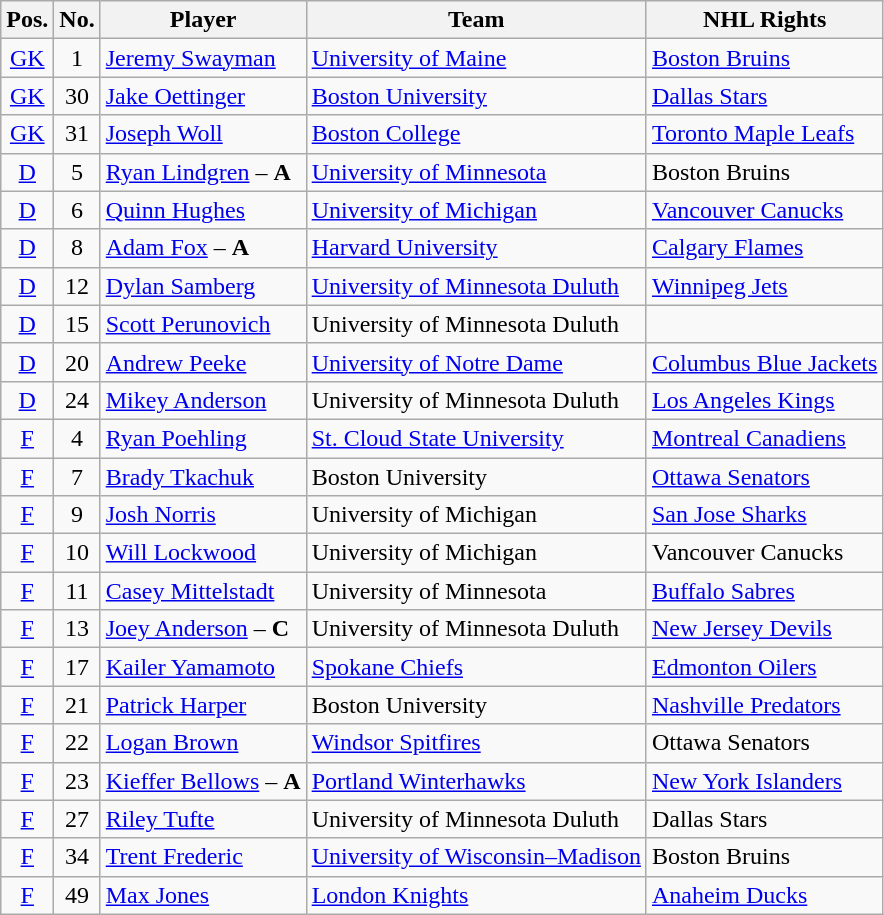<table class="wikitable sortable">
<tr>
<th>Pos.</th>
<th>No.</th>
<th>Player</th>
<th>Team</th>
<th>NHL Rights</th>
</tr>
<tr>
<td style="text-align:center;"><a href='#'>GK</a></td>
<td style="text-align:center;">1</td>
<td><a href='#'>Jeremy Swayman</a></td>
<td> <a href='#'>University of Maine</a></td>
<td><a href='#'>Boston Bruins</a></td>
</tr>
<tr>
<td style="text-align:center;"><a href='#'>GK</a></td>
<td style="text-align:center;">30</td>
<td><a href='#'>Jake Oettinger</a></td>
<td> <a href='#'>Boston University</a></td>
<td><a href='#'>Dallas Stars</a></td>
</tr>
<tr>
<td style="text-align:center;"><a href='#'>GK</a></td>
<td style="text-align:center;">31</td>
<td><a href='#'>Joseph Woll</a></td>
<td> <a href='#'>Boston College</a></td>
<td><a href='#'>Toronto Maple Leafs</a></td>
</tr>
<tr>
<td style="text-align:center;"><a href='#'>D</a></td>
<td style="text-align:center;">5</td>
<td><a href='#'>Ryan Lindgren</a> – <strong>A</strong></td>
<td> <a href='#'>University of Minnesota</a></td>
<td>Boston Bruins</td>
</tr>
<tr>
<td style="text-align:center;"><a href='#'>D</a></td>
<td style="text-align:center;">6</td>
<td><a href='#'>Quinn Hughes</a></td>
<td> <a href='#'>University of Michigan</a></td>
<td><a href='#'>Vancouver Canucks</a></td>
</tr>
<tr>
<td style="text-align:center;"><a href='#'>D</a></td>
<td style="text-align:center;">8</td>
<td><a href='#'>Adam Fox</a> – <strong>A</strong></td>
<td> <a href='#'>Harvard University</a></td>
<td><a href='#'>Calgary Flames</a></td>
</tr>
<tr>
<td style="text-align:center;"><a href='#'>D</a></td>
<td style="text-align:center;">12</td>
<td><a href='#'>Dylan Samberg</a></td>
<td> <a href='#'>University of Minnesota Duluth</a></td>
<td><a href='#'>Winnipeg Jets</a></td>
</tr>
<tr>
<td style="text-align:center;"><a href='#'>D</a></td>
<td style="text-align:center;">15</td>
<td><a href='#'>Scott Perunovich</a></td>
<td> University of Minnesota Duluth</td>
<td></td>
</tr>
<tr>
<td style="text-align:center;"><a href='#'>D</a></td>
<td style="text-align:center;">20</td>
<td><a href='#'>Andrew Peeke</a></td>
<td> <a href='#'>University of Notre Dame</a></td>
<td><a href='#'>Columbus Blue Jackets</a></td>
</tr>
<tr>
<td style="text-align:center;"><a href='#'>D</a></td>
<td style="text-align:center;">24</td>
<td><a href='#'>Mikey Anderson</a></td>
<td> University of Minnesota Duluth</td>
<td><a href='#'>Los Angeles Kings</a></td>
</tr>
<tr>
<td style="text-align:center;"><a href='#'>F</a></td>
<td style="text-align:center;">4</td>
<td><a href='#'>Ryan Poehling</a></td>
<td> <a href='#'>St. Cloud State University</a></td>
<td><a href='#'>Montreal Canadiens</a></td>
</tr>
<tr>
<td style="text-align:center;"><a href='#'>F</a></td>
<td style="text-align:center;">7</td>
<td><a href='#'>Brady Tkachuk</a></td>
<td> Boston University</td>
<td><a href='#'>Ottawa Senators</a></td>
</tr>
<tr>
<td style="text-align:center;"><a href='#'>F</a></td>
<td style="text-align:center;">9</td>
<td><a href='#'>Josh Norris</a></td>
<td> University of Michigan</td>
<td><a href='#'>San Jose Sharks</a></td>
</tr>
<tr>
<td style="text-align:center;"><a href='#'>F</a></td>
<td style="text-align:center;">10</td>
<td><a href='#'>Will Lockwood</a></td>
<td> University of Michigan</td>
<td>Vancouver Canucks</td>
</tr>
<tr>
<td style="text-align:center;"><a href='#'>F</a></td>
<td style="text-align:center;">11</td>
<td><a href='#'>Casey Mittelstadt</a></td>
<td> University of Minnesota</td>
<td><a href='#'>Buffalo Sabres</a></td>
</tr>
<tr>
<td style="text-align:center;"><a href='#'>F</a></td>
<td style="text-align:center;">13</td>
<td><a href='#'>Joey Anderson</a> – <strong>C</strong></td>
<td> University of Minnesota Duluth</td>
<td><a href='#'>New Jersey Devils</a></td>
</tr>
<tr>
<td style="text-align:center;"><a href='#'>F</a></td>
<td style="text-align:center;">17</td>
<td><a href='#'>Kailer Yamamoto</a></td>
<td> <a href='#'>Spokane Chiefs</a></td>
<td><a href='#'>Edmonton Oilers</a></td>
</tr>
<tr>
<td style="text-align:center;"><a href='#'>F</a></td>
<td style="text-align:center;">21</td>
<td><a href='#'>Patrick Harper</a></td>
<td> Boston University</td>
<td><a href='#'>Nashville Predators</a></td>
</tr>
<tr>
<td style="text-align:center;"><a href='#'>F</a></td>
<td style="text-align:center;">22</td>
<td><a href='#'>Logan Brown</a></td>
<td> <a href='#'>Windsor Spitfires</a></td>
<td>Ottawa Senators</td>
</tr>
<tr>
<td style="text-align:center;"><a href='#'>F</a></td>
<td style="text-align:center;">23</td>
<td><a href='#'>Kieffer Bellows</a> – <strong>A</strong></td>
<td> <a href='#'>Portland Winterhawks</a></td>
<td><a href='#'>New York Islanders</a></td>
</tr>
<tr>
<td style="text-align:center;"><a href='#'>F</a></td>
<td style="text-align:center;">27</td>
<td><a href='#'>Riley Tufte</a></td>
<td> University of Minnesota Duluth</td>
<td>Dallas Stars</td>
</tr>
<tr>
<td style="text-align:center;"><a href='#'>F</a></td>
<td style="text-align:center;">34</td>
<td><a href='#'>Trent Frederic</a></td>
<td> <a href='#'>University of Wisconsin–Madison</a></td>
<td>Boston Bruins</td>
</tr>
<tr>
<td style="text-align:center;"><a href='#'>F</a></td>
<td style="text-align:center;">49</td>
<td><a href='#'>Max Jones</a></td>
<td> <a href='#'>London Knights</a></td>
<td><a href='#'>Anaheim Ducks</a></td>
</tr>
</table>
